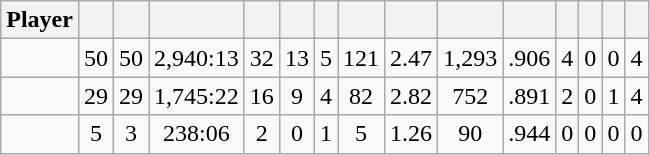<table class="wikitable sortable" style="text-align:center;">
<tr>
<th>Player</th>
<th></th>
<th></th>
<th></th>
<th></th>
<th></th>
<th></th>
<th></th>
<th></th>
<th></th>
<th></th>
<th></th>
<th></th>
<th></th>
<th></th>
</tr>
<tr>
<td></td>
<td>50</td>
<td>50</td>
<td>2,940:13</td>
<td>32</td>
<td>13</td>
<td>5</td>
<td>121</td>
<td>2.47</td>
<td>1,293</td>
<td>.906</td>
<td>4</td>
<td>0</td>
<td>0</td>
<td>4</td>
</tr>
<tr>
<td></td>
<td>29</td>
<td>29</td>
<td>1,745:22</td>
<td>16</td>
<td>9</td>
<td>4</td>
<td>82</td>
<td>2.82</td>
<td>752</td>
<td>.891</td>
<td>2</td>
<td>0</td>
<td>1</td>
<td>4</td>
</tr>
<tr>
<td></td>
<td>5</td>
<td>3</td>
<td>238:06</td>
<td>2</td>
<td>0</td>
<td>1</td>
<td>5</td>
<td>1.26</td>
<td>90</td>
<td>.944</td>
<td>0</td>
<td>0</td>
<td>0</td>
<td>0</td>
</tr>
</table>
